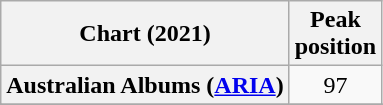<table class="wikitable sortable plainrowheaders" style="text-align:center">
<tr>
<th scope="col">Chart (2021)</th>
<th scope="col">Peak<br>position</th>
</tr>
<tr>
<th scope="row">Australian Albums (<a href='#'>ARIA</a>)</th>
<td>97</td>
</tr>
<tr>
</tr>
<tr>
</tr>
</table>
